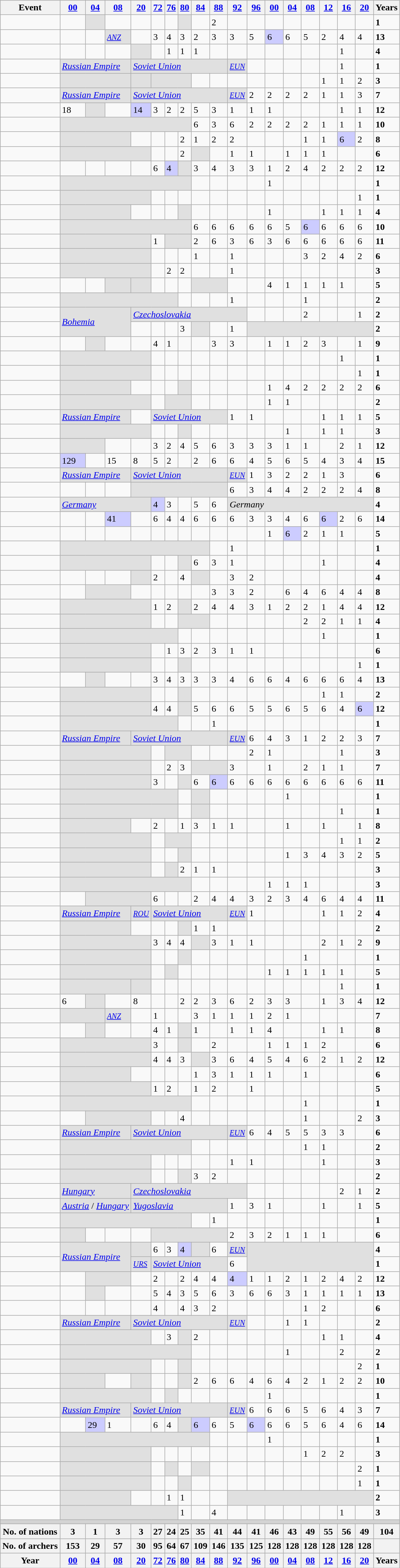<table class="wikitable">
<tr align=center>
<th>Event</th>
<th><a href='#'>00</a></th>
<th><a href='#'>04</a></th>
<th><a href='#'>08</a></th>
<th><a href='#'>20</a></th>
<th><a href='#'>72</a></th>
<th><a href='#'>76</a></th>
<th><a href='#'>80</a></th>
<th><a href='#'>84</a></th>
<th><a href='#'>88</a></th>
<th><a href='#'>92</a></th>
<th><a href='#'>96</a></th>
<th><a href='#'>00</a></th>
<th><a href='#'>04</a></th>
<th><a href='#'>08</a></th>
<th><a href='#'>12</a></th>
<th><a href='#'>16</a></th>
<th><a href='#'>20</a></th>
<th>Years</th>
</tr>
<tr>
<td align=left></td>
<td></td>
<td bgcolor=#e0e0e0></td>
<td></td>
<td></td>
<td></td>
<td></td>
<td bgcolor=#e0e0e0></td>
<td></td>
<td>2</td>
<td></td>
<td></td>
<td></td>
<td></td>
<td></td>
<td></td>
<td></td>
<td></td>
<td><strong>1</strong></td>
</tr>
<tr>
<td align=left></td>
<td></td>
<td></td>
<td bgcolor=#e0e0e0><small><em><a href='#'>ANZ</a></em></small></td>
<td></td>
<td>3</td>
<td>4</td>
<td>3</td>
<td>2</td>
<td>3</td>
<td>3</td>
<td>5</td>
<td bgcolor=#ccccff>6</td>
<td>6</td>
<td>5</td>
<td>2</td>
<td>4</td>
<td>4</td>
<td><strong>13</strong></td>
</tr>
<tr>
<td align=left><span></span> </td>
<td></td>
<td></td>
<td></td>
<td bgcolor=#e0e0e0></td>
<td></td>
<td>1</td>
<td>1</td>
<td>1</td>
<td></td>
<td></td>
<td></td>
<td></td>
<td></td>
<td></td>
<td></td>
<td>1</td>
<td></td>
<td><strong>4</strong></td>
</tr>
<tr>
<td align=left></td>
<td colspan=3 bgcolor=#e0e0e0><em><a href='#'>Russian Empire</a></em></td>
<td colspan=6 bgcolor=#e0e0e0><em><a href='#'>Soviet Union</a></em></td>
<td bgcolor=#e0e0e0><em><small><a href='#'>EUN</a></small></em></td>
<td></td>
<td></td>
<td></td>
<td></td>
<td></td>
<td>1</td>
<td></td>
<td><strong>1</strong></td>
</tr>
<tr>
<td align=left></td>
<td colspan=3 bgcolor=#e0e0e0></td>
<td bgcolor=#e0e0e0></td>
<td colspan=3 bgcolor=#e0e0e0></td>
<td></td>
<td></td>
<td></td>
<td></td>
<td></td>
<td></td>
<td></td>
<td>1</td>
<td>1</td>
<td>2</td>
<td><strong>3</strong></td>
</tr>
<tr>
<td align=left></td>
<td colspan=3 bgcolor=#e0e0e0><em><a href='#'>Russian Empire</a></em></td>
<td colspan=6 bgcolor=#e0e0e0><em><a href='#'>Soviet Union</a></em></td>
<td bgcolor=#e0e0e0><em><small><a href='#'>EUN</a></small></em></td>
<td>2</td>
<td>2</td>
<td>2</td>
<td>2</td>
<td>1</td>
<td>1</td>
<td>3</td>
<td><strong>7</strong></td>
</tr>
<tr>
<td align=left></td>
<td>18</td>
<td bgcolor=#e0e0e0></td>
<td></td>
<td bgcolor=#ccccff>14</td>
<td>3</td>
<td>2</td>
<td>2</td>
<td>5</td>
<td>3</td>
<td>1</td>
<td>1</td>
<td>1</td>
<td></td>
<td></td>
<td></td>
<td>1</td>
<td>1</td>
<td><strong>12</strong></td>
</tr>
<tr>
<td align=left></td>
<td colspan=7 bgcolor=#e0e0e0></td>
<td>6</td>
<td>3</td>
<td>6</td>
<td>2</td>
<td>2</td>
<td>2</td>
<td>2</td>
<td>1</td>
<td>1</td>
<td>1</td>
<td><strong>10</strong></td>
</tr>
<tr>
<td align=left></td>
<td colspan=3 bgcolor=#e0e0e0></td>
<td></td>
<td></td>
<td></td>
<td>2</td>
<td>1</td>
<td>2</td>
<td>2</td>
<td></td>
<td></td>
<td></td>
<td>1</td>
<td>1</td>
<td bgcolor=#ccccff>6</td>
<td>2</td>
<td><strong>8</strong></td>
</tr>
<tr>
<td align=left></td>
<td colspan=4 bgcolor=#e0e0e0></td>
<td></td>
<td></td>
<td>2</td>
<td bgcolor=#e0e0e0></td>
<td></td>
<td>1</td>
<td>1</td>
<td></td>
<td>1</td>
<td>1</td>
<td>1</td>
<td></td>
<td></td>
<td><strong>6</strong></td>
</tr>
<tr>
<td align=left></td>
<td></td>
<td></td>
<td></td>
<td></td>
<td>6</td>
<td bgcolor=#ccccff>4</td>
<td bgcolor=#e0e0e0></td>
<td>3</td>
<td>4</td>
<td>3</td>
<td>3</td>
<td>1</td>
<td>2</td>
<td>4</td>
<td>2</td>
<td>2</td>
<td>2</td>
<td><strong>12</strong></td>
</tr>
<tr>
<td align=left></td>
<td colspan=7 bgcolor=#e0e0e0></td>
<td></td>
<td></td>
<td></td>
<td></td>
<td>1</td>
<td></td>
<td></td>
<td></td>
<td></td>
<td></td>
<td><strong>1</strong></td>
</tr>
<tr>
<td align=left></td>
<td colspan=4 bgcolor=#e0e0e0></td>
<td></td>
<td></td>
<td></td>
<td></td>
<td></td>
<td></td>
<td></td>
<td></td>
<td></td>
<td></td>
<td></td>
<td></td>
<td>1</td>
<td><strong>1</strong></td>
</tr>
<tr>
<td align=left></td>
<td colspan=3 bgcolor=#e0e0e0></td>
<td></td>
<td></td>
<td></td>
<td bgcolor=#e0e0e0></td>
<td></td>
<td></td>
<td></td>
<td></td>
<td>1</td>
<td></td>
<td></td>
<td>1</td>
<td>1</td>
<td>1</td>
<td><strong>4</strong></td>
</tr>
<tr>
<td align=left></td>
<td colspan=7 bgcolor=#e0e0e0></td>
<td>6</td>
<td>6</td>
<td>6</td>
<td>6</td>
<td>6</td>
<td>5</td>
<td bgcolor=#ccccff>6</td>
<td>6</td>
<td>6</td>
<td>6</td>
<td><strong>10</strong></td>
</tr>
<tr>
<td align=left></td>
<td colspan=4 bgcolor=#e0e0e0></td>
<td>1</td>
<td colspan=2 bgcolor=#e0e0e0></td>
<td>2</td>
<td>6</td>
<td>3</td>
<td>6</td>
<td>3</td>
<td>6</td>
<td>6</td>
<td>6</td>
<td>6</td>
<td>6</td>
<td><strong>11</strong></td>
</tr>
<tr>
<td align=left></td>
<td colspan=4 bgcolor=#e0e0e0></td>
<td></td>
<td></td>
<td></td>
<td>1</td>
<td></td>
<td>1</td>
<td></td>
<td></td>
<td></td>
<td>3</td>
<td>2</td>
<td>4</td>
<td>2</td>
<td><strong>6</strong></td>
</tr>
<tr>
<td align=left></td>
<td colspan=4 bgcolor=#e0e0e0></td>
<td></td>
<td>2</td>
<td>2</td>
<td></td>
<td></td>
<td>1</td>
<td></td>
<td></td>
<td></td>
<td></td>
<td></td>
<td></td>
<td></td>
<td><strong>3</strong></td>
</tr>
<tr>
<td align=left></td>
<td></td>
<td></td>
<td bgcolor=#e0e0e0></td>
<td bgcolor=#e0e0e0></td>
<td></td>
<td></td>
<td></td>
<td colspan=2 bgcolor=#e0e0e0></td>
<td></td>
<td></td>
<td>4</td>
<td>1</td>
<td>1</td>
<td>1</td>
<td>1</td>
<td></td>
<td><strong>5</strong></td>
</tr>
<tr>
<td align=left></td>
<td colspan=6 bgcolor=#e0e0e0></td>
<td></td>
<td></td>
<td></td>
<td>1</td>
<td></td>
<td></td>
<td></td>
<td>1</td>
<td></td>
<td></td>
<td></td>
<td><strong>2</strong></td>
</tr>
<tr>
<td align=left></td>
<td rowspan=2 colspan=3 bgcolor=#e0e0e0><em><a href='#'>Bohemia</a></em></td>
<td colspan=7 bgcolor=#e0e0e0><em><a href='#'>Czechoslovakia</a></em></td>
<td></td>
<td></td>
<td></td>
<td>2</td>
<td></td>
<td></td>
<td>1</td>
<td><strong>2</strong></td>
</tr>
<tr>
<td align=left><em></em></td>
<td></td>
<td></td>
<td></td>
<td>3</td>
<td bgcolor=#e0e0e0></td>
<td></td>
<td>1</td>
<td colspan=7 bgcolor=#e0e0e0></td>
<td><strong>2</strong></td>
</tr>
<tr>
<td align=left></td>
<td></td>
<td bgcolor=#e0e0e0></td>
<td></td>
<td></td>
<td>4</td>
<td>1</td>
<td></td>
<td></td>
<td>3</td>
<td>3</td>
<td></td>
<td>1</td>
<td>1</td>
<td>2</td>
<td>3</td>
<td></td>
<td>1</td>
<td><strong>9</strong></td>
</tr>
<tr>
<td align=left></td>
<td colspan=4 bgcolor=#e0e0e0></td>
<td></td>
<td></td>
<td></td>
<td></td>
<td></td>
<td></td>
<td></td>
<td></td>
<td></td>
<td></td>
<td></td>
<td>1</td>
<td></td>
<td><strong>1</strong></td>
</tr>
<tr>
<td align=left></td>
<td colspan=4 bgcolor=#e0e0e0></td>
<td></td>
<td></td>
<td></td>
<td></td>
<td></td>
<td></td>
<td></td>
<td></td>
<td></td>
<td></td>
<td></td>
<td></td>
<td>1</td>
<td><strong>1</strong></td>
</tr>
<tr>
<td align=left></td>
<td colspan=3 bgcolor=#e0e0e0></td>
<td></td>
<td></td>
<td></td>
<td bgcolor=#e0e0e0></td>
<td></td>
<td></td>
<td></td>
<td></td>
<td>1</td>
<td>4</td>
<td>2</td>
<td>2</td>
<td>2</td>
<td>2</td>
<td><strong>6</strong></td>
</tr>
<tr>
<td align=left></td>
<td colspan=4 bgcolor=#e0e0e0></td>
<td></td>
<td colspan=2 bgcolor=#e0e0e0></td>
<td></td>
<td></td>
<td></td>
<td></td>
<td>1</td>
<td>1</td>
<td></td>
<td></td>
<td></td>
<td></td>
<td><strong>2</strong></td>
</tr>
<tr>
<td align=left></td>
<td colspan=3 bgcolor=#e0e0e0><em><a href='#'>Russian Empire</a></em></td>
<td></td>
<td colspan=5 bgcolor=#e0e0e0><em><a href='#'>Soviet Union</a></em></td>
<td>1</td>
<td>1</td>
<td></td>
<td></td>
<td></td>
<td>1</td>
<td>1</td>
<td>1</td>
<td><strong>5</strong></td>
</tr>
<tr>
<td align=left></td>
<td colspan=4 bgcolor=#e0e0e0></td>
<td></td>
<td></td>
<td bgcolor=#e0e0e0></td>
<td></td>
<td></td>
<td></td>
<td></td>
<td></td>
<td>1</td>
<td></td>
<td>1</td>
<td>1</td>
<td></td>
<td><strong>3</strong></td>
</tr>
<tr>
<td align=left></td>
<td colspan=2 bgcolor=#e0e0e0></td>
<td></td>
<td></td>
<td>3</td>
<td>2</td>
<td>4</td>
<td>5</td>
<td>6</td>
<td>3</td>
<td>3</td>
<td>3</td>
<td>1</td>
<td>1</td>
<td></td>
<td>2</td>
<td>1</td>
<td><strong>12</strong></td>
</tr>
<tr>
<td align=left></td>
<td bgcolor=#ccccff>129</td>
<td></td>
<td>15</td>
<td>8</td>
<td>5</td>
<td>2</td>
<td></td>
<td>2</td>
<td>6</td>
<td>6</td>
<td>4</td>
<td>5</td>
<td>6</td>
<td>5</td>
<td>4</td>
<td>3</td>
<td>4</td>
<td><strong>15</strong></td>
</tr>
<tr>
<td align=left></td>
<td colspan=3 bgcolor=#e0e0e0><em><a href='#'>Russian Empire</a></em></td>
<td colspan=6 bgcolor=#e0e0e0><em><a href='#'>Soviet Union</a></em></td>
<td bgcolor=#e0e0e0><em><small><a href='#'>EUN</a></small></em></td>
<td>1</td>
<td>3</td>
<td>2</td>
<td>2</td>
<td>1</td>
<td>3</td>
<td></td>
<td><strong>6</strong></td>
</tr>
<tr>
<td align=left><span></span> </td>
<td></td>
<td></td>
<td></td>
<td colspan=6 bgcolor=#e0e0e0></td>
<td>6</td>
<td>3</td>
<td>4</td>
<td>4</td>
<td>2</td>
<td>2</td>
<td>2</td>
<td>4</td>
<td><strong>8</strong></td>
</tr>
<tr>
<td align=left><span></span> <em></em></td>
<td colspan=4 bgcolor=#e0e0e0><em><a href='#'>Germany</a></em></td>
<td bgcolor=#ccccff>4</td>
<td>3</td>
<td></td>
<td>5</td>
<td>6</td>
<td colspan=8 bgcolor=#e0e0e0><em>Germany</em></td>
<td><strong>4</strong></td>
</tr>
<tr>
<td align=left></td>
<td></td>
<td></td>
<td bgcolor=#ccccff>41</td>
<td></td>
<td>6</td>
<td>4</td>
<td>4</td>
<td>6</td>
<td>6</td>
<td>6</td>
<td>3</td>
<td>3</td>
<td>4</td>
<td>6</td>
<td bgcolor=#ccccff>6</td>
<td>2</td>
<td>6</td>
<td><strong>14</strong></td>
</tr>
<tr>
<td align=left></td>
<td></td>
<td></td>
<td></td>
<td></td>
<td></td>
<td></td>
<td></td>
<td></td>
<td></td>
<td></td>
<td></td>
<td>1</td>
<td bgcolor=#ccccff>6</td>
<td>2</td>
<td>1</td>
<td>1</td>
<td></td>
<td><strong>5</strong></td>
</tr>
<tr>
<td align=left></td>
<td colspan=8 bgcolor=#e0e0e0></td>
<td></td>
<td>1</td>
<td></td>
<td></td>
<td></td>
<td></td>
<td></td>
<td></td>
<td></td>
<td><strong>1</strong></td>
</tr>
<tr>
<td align=left></td>
<td colspan=4 bgcolor=#e0e0e0></td>
<td></td>
<td></td>
<td bgcolor=#e0e0e0></td>
<td>6</td>
<td>3</td>
<td>1</td>
<td></td>
<td></td>
<td></td>
<td></td>
<td>1</td>
<td></td>
<td></td>
<td><strong>4</strong></td>
</tr>
<tr>
<td align=left><span></span> </td>
<td></td>
<td></td>
<td></td>
<td bgcolor=#e0e0e0></td>
<td>2</td>
<td></td>
<td>4</td>
<td bgcolor=#e0e0e0></td>
<td></td>
<td>3</td>
<td>2</td>
<td></td>
<td></td>
<td></td>
<td></td>
<td></td>
<td></td>
<td><strong>4</strong></td>
</tr>
<tr>
<td align=left></td>
<td></td>
<td colspan=2 bgcolor=#e0e0e0></td>
<td></td>
<td></td>
<td></td>
<td></td>
<td></td>
<td>3</td>
<td>3</td>
<td>2</td>
<td></td>
<td>6</td>
<td>4</td>
<td>6</td>
<td>4</td>
<td>4</td>
<td><strong>8</strong></td>
</tr>
<tr>
<td align=left></td>
<td colspan=4 bgcolor=#e0e0e0></td>
<td>1</td>
<td>2</td>
<td bgcolor=#e0e0e0></td>
<td>2</td>
<td>4</td>
<td>4</td>
<td>3</td>
<td>1</td>
<td>2</td>
<td>2</td>
<td>1</td>
<td>4</td>
<td>4</td>
<td><strong>12</strong></td>
</tr>
<tr>
<td align=left></td>
<td colspan=4 bgcolor=#e0e0e0></td>
<td></td>
<td></td>
<td colspan=2 bgcolor=#e0e0e0></td>
<td></td>
<td></td>
<td></td>
<td></td>
<td></td>
<td>2</td>
<td>2</td>
<td>1</td>
<td>1</td>
<td><strong>4</strong></td>
</tr>
<tr>
<td align=left></td>
<td colspan=6 bgcolor=#e0e0e0></td>
<td></td>
<td></td>
<td></td>
<td></td>
<td></td>
<td></td>
<td></td>
<td></td>
<td>1</td>
<td></td>
<td></td>
<td><strong>1</strong></td>
</tr>
<tr>
<td align=left></td>
<td colspan=4 bgcolor=#e0e0e0></td>
<td></td>
<td>1</td>
<td>3</td>
<td>2</td>
<td>3</td>
<td>1</td>
<td>1</td>
<td></td>
<td></td>
<td></td>
<td></td>
<td></td>
<td></td>
<td><strong>6</strong></td>
</tr>
<tr>
<td align=left></td>
<td colspan=4 bgcolor=#e0e0e0></td>
<td></td>
<td></td>
<td bgcolor=#e0e0e0></td>
<td></td>
<td></td>
<td></td>
<td></td>
<td></td>
<td></td>
<td></td>
<td></td>
<td></td>
<td>1</td>
<td><strong>1</strong></td>
</tr>
<tr>
<td align=left></td>
<td></td>
<td bgcolor=#e0e0e0></td>
<td></td>
<td></td>
<td>3</td>
<td>4</td>
<td>3</td>
<td>3</td>
<td>3</td>
<td>4</td>
<td>6</td>
<td>6</td>
<td>4</td>
<td>6</td>
<td>6</td>
<td>6</td>
<td>4</td>
<td><strong>13</strong></td>
</tr>
<tr>
<td align=left></td>
<td colspan=4 bgcolor=#e0e0e0></td>
<td></td>
<td></td>
<td bgcolor=#e0e0e0></td>
<td></td>
<td></td>
<td></td>
<td></td>
<td></td>
<td></td>
<td></td>
<td>1</td>
<td>1</td>
<td></td>
<td><strong>2</strong></td>
</tr>
<tr>
<td align=left></td>
<td colspan=4 bgcolor=#e0e0e0></td>
<td>4</td>
<td>4</td>
<td bgcolor=#e0e0e0></td>
<td>5</td>
<td>6</td>
<td>6</td>
<td>5</td>
<td>5</td>
<td>6</td>
<td>5</td>
<td>6</td>
<td>4</td>
<td bgcolor=#ccccff>6</td>
<td><strong>12</strong></td>
</tr>
<tr>
<td align=left></td>
<td colspan=6 bgcolor=#e0e0e0></td>
<td></td>
<td></td>
<td>1</td>
<td></td>
<td></td>
<td></td>
<td></td>
<td></td>
<td></td>
<td></td>
<td></td>
<td><strong>1</strong></td>
</tr>
<tr>
<td align=left></td>
<td colspan=3 bgcolor=#e0e0e0><em><a href='#'>Russian Empire</a></em></td>
<td colspan=6 bgcolor=#e0e0e0><em><a href='#'>Soviet Union</a></em></td>
<td bgcolor=#e0e0e0><em><small><a href='#'>EUN</a></small></em></td>
<td>6</td>
<td>4</td>
<td>3</td>
<td>1</td>
<td>2</td>
<td>2</td>
<td>3</td>
<td><strong>7</strong></td>
</tr>
<tr>
<td align=left></td>
<td colspan=4 bgcolor=#e0e0e0></td>
<td></td>
<td colspan=2 bgcolor=#e0e0e0></td>
<td></td>
<td></td>
<td></td>
<td>2</td>
<td>1</td>
<td></td>
<td></td>
<td></td>
<td>1</td>
<td></td>
<td><strong>3</strong></td>
</tr>
<tr>
<td align=left></td>
<td colspan=4 bgcolor=#e0e0e0></td>
<td></td>
<td>2</td>
<td>3</td>
<td colspan=2 bgcolor=#e0e0e0></td>
<td>3</td>
<td></td>
<td>1</td>
<td></td>
<td>2</td>
<td>1</td>
<td>1</td>
<td></td>
<td><strong>7</strong></td>
</tr>
<tr>
<td align=left></td>
<td colspan=4 bgcolor=#e0e0e0></td>
<td>3</td>
<td></td>
<td bgcolor=#e0e0e0></td>
<td>6</td>
<td bgcolor=#ccccff>6</td>
<td>6</td>
<td>6</td>
<td>6</td>
<td>6</td>
<td>6</td>
<td>6</td>
<td>6</td>
<td>6</td>
<td><strong>11</strong></td>
</tr>
<tr>
<td align=left></td>
<td colspan=6 bgcolor=#e0e0e0></td>
<td></td>
<td bgcolor=#e0e0e0></td>
<td></td>
<td></td>
<td></td>
<td></td>
<td>1</td>
<td></td>
<td></td>
<td></td>
<td></td>
<td><strong>1</strong></td>
</tr>
<tr>
<td align=left></td>
<td colspan=6 bgcolor=#e0e0e0></td>
<td></td>
<td bgcolor=#e0e0e0></td>
<td></td>
<td></td>
<td></td>
<td></td>
<td></td>
<td></td>
<td></td>
<td>1</td>
<td></td>
<td><strong>1</strong></td>
</tr>
<tr>
<td align=left></td>
<td colspan=3 bgcolor=#e0e0e0></td>
<td></td>
<td>2</td>
<td></td>
<td>1</td>
<td>3</td>
<td>1</td>
<td>1</td>
<td></td>
<td></td>
<td>1</td>
<td></td>
<td>1</td>
<td></td>
<td>1</td>
<td><strong>8</strong></td>
</tr>
<tr>
<td align=left></td>
<td colspan=4 bgcolor=#e0e0e0></td>
<td></td>
<td colspan=2 bgcolor=#e0e0e0></td>
<td></td>
<td></td>
<td></td>
<td></td>
<td></td>
<td></td>
<td></td>
<td></td>
<td>1</td>
<td>1</td>
<td><strong>2</strong></td>
</tr>
<tr>
<td align=left></td>
<td colspan=4 bgcolor=#e0e0e0></td>
<td></td>
<td></td>
<td bgcolor=#e0e0e0></td>
<td></td>
<td></td>
<td></td>
<td></td>
<td></td>
<td>1</td>
<td>3</td>
<td>4</td>
<td>3</td>
<td>2</td>
<td><strong>5</strong></td>
</tr>
<tr>
<td align=left></td>
<td colspan=4 bgcolor=#e0e0e0></td>
<td></td>
<td bgcolor=#e0e0e0></td>
<td>2</td>
<td>1</td>
<td>1</td>
<td></td>
<td></td>
<td></td>
<td></td>
<td></td>
<td></td>
<td></td>
<td></td>
<td><strong>3</strong></td>
</tr>
<tr>
<td align=left></td>
<td colspan=7 bgcolor=#e0e0e0></td>
<td></td>
<td></td>
<td></td>
<td></td>
<td>1</td>
<td>1</td>
<td>1</td>
<td></td>
<td></td>
<td></td>
<td><strong>3</strong></td>
</tr>
<tr>
<td align=left></td>
<td></td>
<td colspan=3 bgcolor=#e0e0e0></td>
<td>6</td>
<td></td>
<td></td>
<td>2</td>
<td>4</td>
<td>4</td>
<td>3</td>
<td>2</td>
<td>3</td>
<td>4</td>
<td>6</td>
<td>4</td>
<td>4</td>
<td><strong>11</strong></td>
</tr>
<tr>
<td align=left></td>
<td colspan=3 bgcolor=#e0e0e0><em><a href='#'>Russian Empire</a></em></td>
<td bgcolor=#e0e0e0><em><small><a href='#'>ROU</a></small></em></td>
<td colspan=5 bgcolor=#e0e0e0><em><a href='#'>Soviet Union</a></em></td>
<td bgcolor=#e0e0e0><em><small><a href='#'>EUN</a></small></em></td>
<td>1</td>
<td></td>
<td></td>
<td></td>
<td>1</td>
<td>1</td>
<td>2</td>
<td><strong>4</strong></td>
</tr>
<tr>
<td align=left></td>
<td colspan=3 bgcolor=#e0e0e0></td>
<td></td>
<td></td>
<td></td>
<td bgcolor=#e0e0e0></td>
<td>1</td>
<td>1</td>
<td></td>
<td></td>
<td></td>
<td></td>
<td></td>
<td></td>
<td></td>
<td></td>
<td><strong>2</strong></td>
</tr>
<tr>
<td align=left></td>
<td colspan=4 bgcolor=#e0e0e0></td>
<td>3</td>
<td>4</td>
<td>4</td>
<td bgcolor=#e0e0e0></td>
<td>3</td>
<td>1</td>
<td>1</td>
<td></td>
<td></td>
<td></td>
<td>2</td>
<td>1</td>
<td>2</td>
<td><strong>9</strong></td>
</tr>
<tr>
<td align=left></td>
<td colspan=4 bgcolor=#e0e0e0></td>
<td></td>
<td></td>
<td bgcolor=#e0e0e0></td>
<td></td>
<td></td>
<td></td>
<td></td>
<td></td>
<td></td>
<td>1</td>
<td></td>
<td></td>
<td></td>
<td><strong>1</strong></td>
</tr>
<tr>
<td align=left></td>
<td colspan=4 bgcolor=#e0e0e0></td>
<td></td>
<td bgcolor=#e0e0e0></td>
<td></td>
<td></td>
<td></td>
<td></td>
<td></td>
<td>1</td>
<td>1</td>
<td>1</td>
<td>1</td>
<td>1</td>
<td></td>
<td><strong>5</strong></td>
</tr>
<tr>
<td align=left></td>
<td colspan=3 bgcolor=#e0e0e0></td>
<td bgcolor=#e0e0e0></td>
<td></td>
<td></td>
<td></td>
<td></td>
<td></td>
<td></td>
<td></td>
<td></td>
<td></td>
<td></td>
<td></td>
<td>1</td>
<td></td>
<td><strong>1</strong></td>
</tr>
<tr>
<td align=left></td>
<td>6</td>
<td bgcolor=#e0e0e0></td>
<td></td>
<td>8</td>
<td></td>
<td></td>
<td>2</td>
<td>2</td>
<td>3</td>
<td>6</td>
<td>2</td>
<td>3</td>
<td>3</td>
<td></td>
<td>1</td>
<td>3</td>
<td>4</td>
<td><strong>12</strong></td>
</tr>
<tr>
<td align=left></td>
<td colspan=2 bgcolor=#e0e0e0></td>
<td bgcolor=#e0e0e0><small><em><a href='#'>ANZ</a></em></small></td>
<td></td>
<td>1</td>
<td></td>
<td></td>
<td>3</td>
<td>1</td>
<td>1</td>
<td>1</td>
<td>2</td>
<td>1</td>
<td></td>
<td></td>
<td></td>
<td></td>
<td><strong>7</strong></td>
</tr>
<tr>
<td align=left></td>
<td></td>
<td bgcolor=#e0e0e0></td>
<td></td>
<td></td>
<td>4</td>
<td>1</td>
<td bgcolor=#e0e0e0></td>
<td>1</td>
<td></td>
<td>1</td>
<td>1</td>
<td>4</td>
<td></td>
<td></td>
<td>1</td>
<td>1</td>
<td></td>
<td><strong>8</strong></td>
</tr>
<tr>
<td align=left></td>
<td colspan=4 bgcolor=#e0e0e0></td>
<td>3</td>
<td></td>
<td bgcolor=#e0e0e0></td>
<td></td>
<td>2</td>
<td></td>
<td></td>
<td>1</td>
<td>1</td>
<td>1</td>
<td>2</td>
<td></td>
<td></td>
<td><strong>6</strong></td>
</tr>
<tr>
<td align=left></td>
<td colspan=4 bgcolor=#e0e0e0></td>
<td>4</td>
<td>4</td>
<td>3</td>
<td bgcolor=#e0e0e0></td>
<td>3</td>
<td>6</td>
<td>4</td>
<td>5</td>
<td>4</td>
<td>6</td>
<td>2</td>
<td>1</td>
<td>2</td>
<td><strong>12</strong></td>
</tr>
<tr>
<td align=left></td>
<td colspan=3 bgcolor=#e0e0e0></td>
<td></td>
<td></td>
<td></td>
<td></td>
<td>1</td>
<td>3</td>
<td>1</td>
<td>1</td>
<td>1</td>
<td></td>
<td>1</td>
<td></td>
<td></td>
<td></td>
<td><strong>6</strong></td>
</tr>
<tr>
<td align=left></td>
<td colspan=4 bgcolor=#e0e0e0></td>
<td>1</td>
<td>2</td>
<td></td>
<td>1</td>
<td>2</td>
<td></td>
<td>1</td>
<td></td>
<td></td>
<td></td>
<td></td>
<td></td>
<td></td>
<td><strong>5</strong></td>
</tr>
<tr>
<td align=left></td>
<td colspan=7 bgcolor=#e0e0e0></td>
<td></td>
<td></td>
<td></td>
<td></td>
<td></td>
<td></td>
<td>1</td>
<td></td>
<td></td>
<td></td>
<td><strong>1</strong></td>
</tr>
<tr>
<td align=left><span></span> </td>
<td></td>
<td colspan=3 bgcolor=#e0e0e0></td>
<td></td>
<td></td>
<td>4</td>
<td></td>
<td></td>
<td></td>
<td></td>
<td></td>
<td></td>
<td>1</td>
<td></td>
<td></td>
<td>2</td>
<td><strong>3</strong></td>
</tr>
<tr>
<td align=left><span></span> </td>
<td colspan=3 bgcolor=#e0e0e0><em><a href='#'>Russian Empire</a></em></td>
<td colspan=6 bgcolor=#e0e0e0><em><a href='#'>Soviet Union</a></em></td>
<td bgcolor=#e0e0e0><em><small><a href='#'>EUN</a></small></em></td>
<td>6</td>
<td>4</td>
<td>5</td>
<td>5</td>
<td>3</td>
<td>3</td>
<td></td>
<td><strong>6</strong></td>
</tr>
<tr>
<td align=left></td>
<td colspan=7 bgcolor=#e0e0e0></td>
<td></td>
<td></td>
<td></td>
<td></td>
<td></td>
<td></td>
<td>1</td>
<td>1</td>
<td></td>
<td></td>
<td><strong>2</strong></td>
</tr>
<tr>
<td align=left></td>
<td colspan=4 bgcolor=#e0e0e0></td>
<td></td>
<td></td>
<td></td>
<td></td>
<td></td>
<td>1</td>
<td>1</td>
<td></td>
<td></td>
<td></td>
<td>1</td>
<td></td>
<td></td>
<td><strong>3</strong></td>
</tr>
<tr>
<td align=left></td>
<td colspan=4 bgcolor=#e0e0e0></td>
<td></td>
<td></td>
<td bgcolor=#e0e0e0></td>
<td>3</td>
<td>2</td>
<td></td>
<td></td>
<td></td>
<td></td>
<td></td>
<td></td>
<td></td>
<td></td>
<td><strong>2</strong></td>
</tr>
<tr>
<td align=left></td>
<td colspan=3 bgcolor=#e0e0e0><em><a href='#'>Hungary</a></em></td>
<td colspan=7 bgcolor=#e0e0e0><em><a href='#'>Czechoslovakia</a></em></td>
<td></td>
<td></td>
<td></td>
<td></td>
<td></td>
<td>2</td>
<td>1</td>
<td><strong>2</strong></td>
</tr>
<tr>
<td align=left></td>
<td colspan=3 bgcolor=#e0e0e0><em><a href='#'>Austria</a></em> / <em><a href='#'>Hungary</a></em></td>
<td colspan=6 bgcolor=#e0e0e0><em><a href='#'>Yugoslavia</a></em></td>
<td>1</td>
<td>3</td>
<td>1</td>
<td></td>
<td></td>
<td>1</td>
<td></td>
<td>1</td>
<td><strong>5</strong></td>
</tr>
<tr>
<td align=left></td>
<td colspan=7 bgcolor=#e0e0e0></td>
<td></td>
<td>1</td>
<td></td>
<td></td>
<td></td>
<td></td>
<td></td>
<td></td>
<td></td>
<td></td>
<td><strong>1</strong></td>
</tr>
<tr>
<td align=left></td>
<td bgcolor=#e0e0e0></td>
<td></td>
<td></td>
<td></td>
<td colspan=5 bgcolor=#e0e0e0></td>
<td>2</td>
<td>3</td>
<td>2</td>
<td>1</td>
<td>1</td>
<td>1</td>
<td></td>
<td></td>
<td><strong>6</strong></td>
</tr>
<tr>
<td align=left><span></span> <em></em></td>
<td rowspan=2 colspan=3 bgcolor=#e0e0e0><em><a href='#'>Russian Empire</a></em></td>
<td bgcolor=#e0e0e0></td>
<td>6</td>
<td>3</td>
<td bgcolor=#ccccff>4</td>
<td bgcolor=#e0e0e0></td>
<td>6</td>
<td bgcolor=#e0e0e0><em><small><a href='#'>EUN</a></small></em></td>
<td rowspan=2 colspan=7 bgcolor=#e0e0e0></td>
<td><strong>4</strong></td>
</tr>
<tr>
<td align=left><span></span> <em></em></td>
<td bgcolor=#e0e0e0><em><small><a href='#'>URS</a></small></em></td>
<td colspan=5 bgcolor=#e0e0e0><em><a href='#'>Soviet Union</a></em></td>
<td>6</td>
<td><strong>1</strong></td>
</tr>
<tr>
<td align=left></td>
<td></td>
<td colspan=2 bgcolor=#e0e0e0></td>
<td></td>
<td>2</td>
<td></td>
<td>2</td>
<td>4</td>
<td>4</td>
<td bgcolor=#ccccff>4</td>
<td>1</td>
<td>1</td>
<td>2</td>
<td>1</td>
<td>2</td>
<td>4</td>
<td>2</td>
<td><strong>12</strong></td>
</tr>
<tr>
<td align=left></td>
<td></td>
<td bgcolor=#e0e0e0></td>
<td></td>
<td></td>
<td>5</td>
<td>4</td>
<td>3</td>
<td>5</td>
<td>6</td>
<td>3</td>
<td>6</td>
<td>6</td>
<td>3</td>
<td>1</td>
<td>1</td>
<td>1</td>
<td>1</td>
<td><strong>13</strong></td>
</tr>
<tr>
<td align=left></td>
<td></td>
<td></td>
<td></td>
<td></td>
<td>4</td>
<td></td>
<td>4</td>
<td>3</td>
<td>2</td>
<td></td>
<td></td>
<td></td>
<td></td>
<td>1</td>
<td>2</td>
<td></td>
<td></td>
<td><strong>6</strong></td>
</tr>
<tr>
<td align=left></td>
<td colspan=3 bgcolor=#e0e0e0><em><a href='#'>Russian Empire</a></em></td>
<td colspan=6 bgcolor=#e0e0e0><em><a href='#'>Soviet Union</a></em></td>
<td bgcolor=#e0e0e0><em><small><a href='#'>EUN</a></small></em></td>
<td></td>
<td></td>
<td>1</td>
<td>1</td>
<td></td>
<td></td>
<td></td>
<td><strong>2</strong></td>
</tr>
<tr>
<td align=left></td>
<td colspan=4 bgcolor=#e0e0e0></td>
<td></td>
<td>3</td>
<td bgcolor=#e0e0e0></td>
<td>2</td>
<td></td>
<td></td>
<td></td>
<td></td>
<td></td>
<td></td>
<td>1</td>
<td>1</td>
<td></td>
<td><strong>4</strong></td>
</tr>
<tr>
<td align=left></td>
<td colspan=7 bgcolor=#e0e0e0></td>
<td></td>
<td></td>
<td></td>
<td></td>
<td></td>
<td>1</td>
<td></td>
<td></td>
<td>2</td>
<td></td>
<td><strong>2</strong></td>
</tr>
<tr>
<td align=left></td>
<td colspan=4 bgcolor=#e0e0e0></td>
<td></td>
<td></td>
<td bgcolor=#e0e0e0></td>
<td></td>
<td></td>
<td></td>
<td></td>
<td></td>
<td></td>
<td></td>
<td></td>
<td></td>
<td>2</td>
<td><strong>1</strong></td>
</tr>
<tr>
<td align=left></td>
<td colspan=2 bgcolor=#e0e0e0></td>
<td></td>
<td bgcolor=#e0e0e0></td>
<td></td>
<td></td>
<td bgcolor=#e0e0e0></td>
<td>2</td>
<td>6</td>
<td>6</td>
<td>4</td>
<td>6</td>
<td>4</td>
<td>2</td>
<td>1</td>
<td>2</td>
<td>2</td>
<td><strong>10</strong></td>
</tr>
<tr>
<td align=left></td>
<td colspan=4 bgcolor=#e0e0e0></td>
<td></td>
<td bgcolor=#e0e0e0></td>
<td></td>
<td></td>
<td></td>
<td></td>
<td></td>
<td>1</td>
<td></td>
<td></td>
<td></td>
<td></td>
<td></td>
<td><strong>1</strong></td>
</tr>
<tr>
<td align=left></td>
<td colspan=3 bgcolor=#e0e0e0><em><a href='#'>Russian Empire</a></em></td>
<td colspan=6 bgcolor=#e0e0e0><em><a href='#'>Soviet Union</a></em></td>
<td bgcolor=#e0e0e0><em><small><a href='#'>EUN</a></small></em></td>
<td>6</td>
<td>6</td>
<td>6</td>
<td>5</td>
<td>6</td>
<td>4</td>
<td>3</td>
<td><strong>7</strong></td>
</tr>
<tr>
<td align=left></td>
<td></td>
<td bgcolor=#ccccff>29</td>
<td>1</td>
<td></td>
<td>6</td>
<td>4</td>
<td bgcolor=#e0e0e0></td>
<td bgcolor=#ccccff>6</td>
<td>6</td>
<td>5</td>
<td bgcolor=#ccccff>6</td>
<td>6</td>
<td>6</td>
<td>5</td>
<td>6</td>
<td>4</td>
<td>6</td>
<td><strong>14</strong></td>
</tr>
<tr>
<td align=left></td>
<td colspan=8 bgcolor=#e0e0e0></td>
<td></td>
<td></td>
<td></td>
<td>1</td>
<td></td>
<td></td>
<td></td>
<td></td>
<td></td>
<td><strong>1</strong></td>
</tr>
<tr>
<td align=left></td>
<td colspan=4 bgcolor=#e0e0e0></td>
<td></td>
<td></td>
<td></td>
<td></td>
<td></td>
<td></td>
<td></td>
<td></td>
<td></td>
<td>1</td>
<td>2</td>
<td>2</td>
<td></td>
<td><strong>3</strong></td>
</tr>
<tr>
<td align=left></td>
<td colspan=4 bgcolor=#e0e0e0></td>
<td></td>
<td bgcolor=#e0e0e0></td>
<td></td>
<td bgcolor=#e0e0e0></td>
<td></td>
<td></td>
<td></td>
<td></td>
<td></td>
<td></td>
<td></td>
<td></td>
<td>2</td>
<td><strong>1</strong></td>
</tr>
<tr>
<td align=left></td>
<td colspan=4 bgcolor=#e0e0e0></td>
<td></td>
<td></td>
<td bgcolor=#e0e0e0></td>
<td></td>
<td></td>
<td></td>
<td></td>
<td></td>
<td></td>
<td></td>
<td></td>
<td></td>
<td>1</td>
<td><strong>1</strong></td>
</tr>
<tr>
<td align=left><span></span> </td>
<td colspan=3 bgcolor=#e0e0e0></td>
<td></td>
<td></td>
<td>1</td>
<td>1</td>
<td></td>
<td></td>
<td colspan=8 bgcolor=#e0e0e0></td>
<td><strong>2</strong></td>
</tr>
<tr>
<td align=left></td>
<td colspan=6 bgcolor=#e0e0e0></td>
<td>1</td>
<td></td>
<td>4</td>
<td></td>
<td></td>
<td></td>
<td></td>
<td></td>
<td></td>
<td>1</td>
<td></td>
<td><strong>3</strong></td>
</tr>
<tr bgcolor=lightgray>
<td colspan=30></td>
</tr>
<tr>
<th>No. of nations</th>
<th>3</th>
<th>1</th>
<th>3</th>
<th>3</th>
<th>27</th>
<th>24</th>
<th>25</th>
<th>35</th>
<th>41</th>
<th>44</th>
<th>41</th>
<th>46</th>
<th>43</th>
<th>49</th>
<th>55</th>
<th>56</th>
<th>49</th>
<th><strong>104</strong></th>
</tr>
<tr>
<th>No. of archers</th>
<th>153</th>
<th>29</th>
<th>57</th>
<th>30</th>
<th>95</th>
<th>64</th>
<th>67</th>
<th>109</th>
<th>146</th>
<th>135</th>
<th>125</th>
<th>128</th>
<th>128</th>
<th>128</th>
<th>128</th>
<th>128</th>
<th>128</th>
<th></th>
</tr>
<tr>
<th>Year</th>
<th><a href='#'>00</a></th>
<th><a href='#'>04</a></th>
<th><a href='#'>08</a></th>
<th><a href='#'>20</a></th>
<th><a href='#'>72</a></th>
<th><a href='#'>76</a></th>
<th><a href='#'>80</a></th>
<th><a href='#'>84</a></th>
<th><a href='#'>88</a></th>
<th><a href='#'>92</a></th>
<th><a href='#'>96</a></th>
<th><a href='#'>00</a></th>
<th><a href='#'>04</a></th>
<th><a href='#'>08</a></th>
<th><a href='#'>12</a></th>
<th><a href='#'>16</a></th>
<th><a href='#'>20</a></th>
<th>Years</th>
</tr>
</table>
